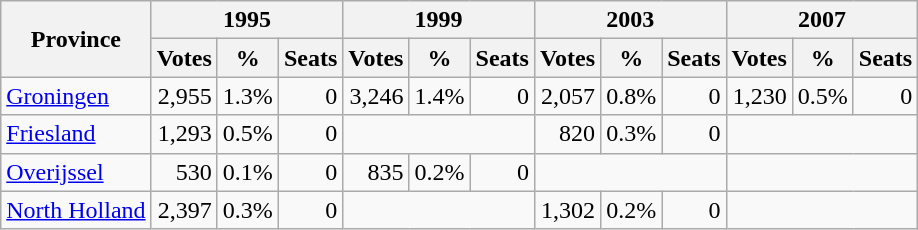<table class="wikitable" style="text-align:right">
<tr>
<th rowspan="2">Province</th>
<th colspan="3">1995</th>
<th colspan="3">1999</th>
<th colspan="3">2003</th>
<th colspan="3">2007</th>
</tr>
<tr>
<th>Votes</th>
<th>%</th>
<th>Seats</th>
<th>Votes</th>
<th>%</th>
<th>Seats</th>
<th>Votes</th>
<th>%</th>
<th>Seats</th>
<th>Votes</th>
<th>%</th>
<th>Seats</th>
</tr>
<tr>
<td style="text-align:left"><a href='#'>Groningen</a></td>
<td>2,955</td>
<td>1.3%</td>
<td>0</td>
<td>3,246</td>
<td>1.4%</td>
<td>0</td>
<td>2,057</td>
<td>0.8%</td>
<td>0</td>
<td>1,230</td>
<td>0.5%</td>
<td>0</td>
</tr>
<tr>
<td style="text-align:left"><a href='#'>Friesland</a></td>
<td>1,293</td>
<td>0.5%</td>
<td>0</td>
<td colspan="3" style="text-align:center"></td>
<td>820</td>
<td>0.3%</td>
<td>0</td>
<td colspan="3" style="text-align:center"></td>
</tr>
<tr>
<td style="text-align:left"><a href='#'>Overijssel</a></td>
<td>530</td>
<td>0.1%</td>
<td>0</td>
<td>835</td>
<td>0.2%</td>
<td>0</td>
<td colspan="3" style="text-align:center"></td>
<td colspan="3" style="text-align:center"></td>
</tr>
<tr>
<td style="text-align:left"><a href='#'>North Holland</a></td>
<td>2,397</td>
<td>0.3%</td>
<td>0</td>
<td colspan="3" style="text-align:center"></td>
<td>1,302</td>
<td>0.2%</td>
<td>0</td>
<td colspan="3" style="text-align:center"></td>
</tr>
</table>
